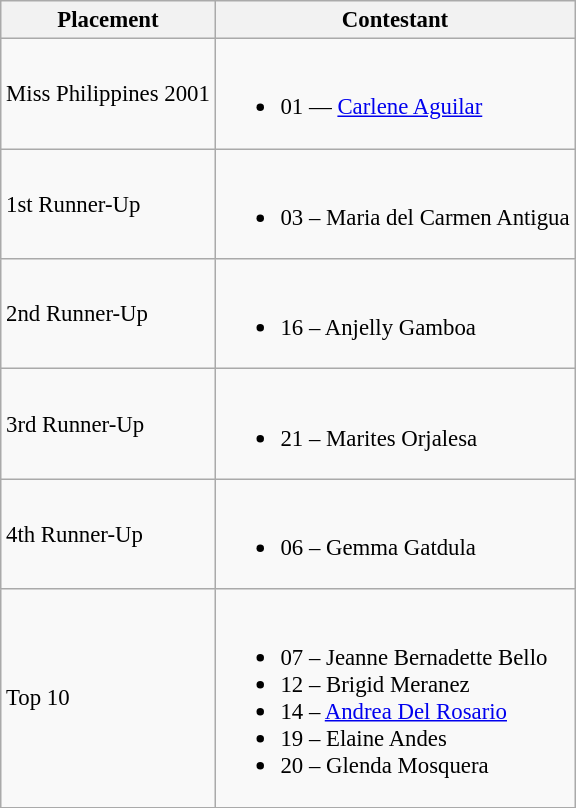<table class="wikitable sortable" style="font-size: 95%;">
<tr>
<th>Placement</th>
<th>Contestant</th>
</tr>
<tr>
<td>Miss Philippines 2001</td>
<td><br><ul><li>01 — <a href='#'>Carlene Aguilar</a></li></ul></td>
</tr>
<tr>
<td>1st Runner-Up</td>
<td><br><ul><li>03 – Maria del Carmen Antigua</li></ul></td>
</tr>
<tr>
<td>2nd Runner-Up</td>
<td><br><ul><li>16 – Anjelly Gamboa</li></ul></td>
</tr>
<tr>
<td>3rd Runner-Up</td>
<td><br><ul><li>21 – Marites Orjalesa</li></ul></td>
</tr>
<tr>
<td>4th Runner-Up</td>
<td><br><ul><li>06 – Gemma Gatdula</li></ul></td>
</tr>
<tr>
<td>Top 10</td>
<td><br><ul><li>07 – Jeanne Bernadette Bello</li><li>12 – Brigid Meranez</li><li>14 – <a href='#'>Andrea Del Rosario</a></li><li>19 – Elaine Andes</li><li>20 – Glenda Mosquera</li></ul></td>
</tr>
</table>
